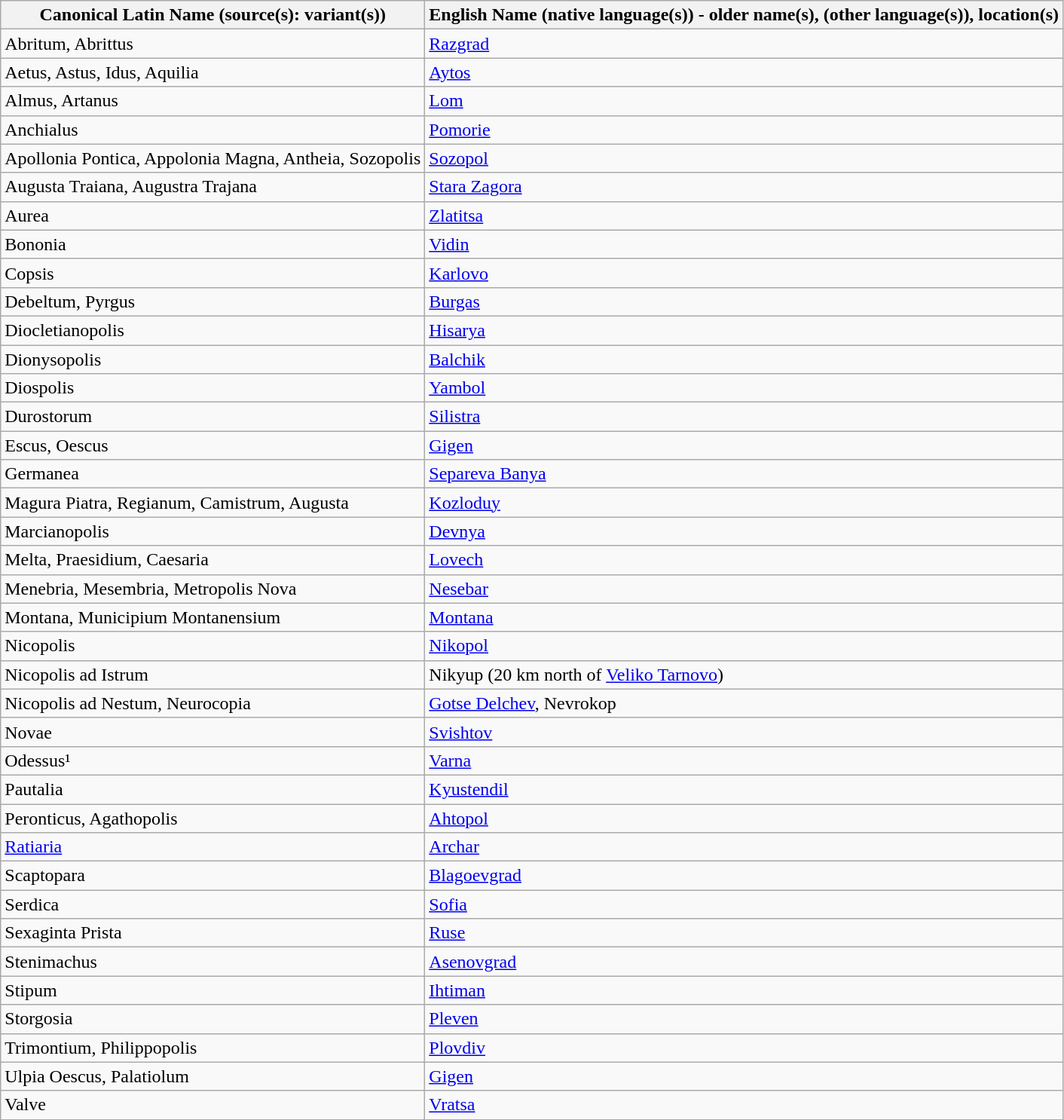<table class="wikitable">
<tr>
<th>Canonical Latin Name (source(s): variant(s))</th>
<th>English Name (native language(s)) - older name(s), (other language(s)), location(s)</th>
</tr>
<tr>
<td>Abritum, Abrittus</td>
<td><a href='#'>Razgrad</a></td>
</tr>
<tr>
<td>Aetus, Astus, Idus, Aquilia</td>
<td><a href='#'>Aytos</a></td>
</tr>
<tr>
<td>Almus, Artanus</td>
<td><a href='#'>Lom</a></td>
</tr>
<tr>
<td>Anchialus</td>
<td><a href='#'>Pomorie</a></td>
</tr>
<tr>
<td>Apollonia Pontica, Appolonia Magna, Antheia, Sozopolis</td>
<td><a href='#'>Sozopol</a></td>
</tr>
<tr>
<td>Augusta Traiana, Augustra Trajana</td>
<td><a href='#'>Stara Zagora</a></td>
</tr>
<tr>
<td>Aurea</td>
<td><a href='#'>Zlatitsa</a></td>
</tr>
<tr>
<td>Bononia</td>
<td><a href='#'>Vidin</a></td>
</tr>
<tr>
<td>Copsis</td>
<td><a href='#'>Karlovo</a></td>
</tr>
<tr>
<td>Debeltum, Pyrgus</td>
<td><a href='#'>Burgas</a></td>
</tr>
<tr>
<td>Diocletianopolis</td>
<td><a href='#'>Hisarya</a></td>
</tr>
<tr>
<td>Dionysopolis</td>
<td><a href='#'>Balchik</a></td>
</tr>
<tr>
<td>Diospolis</td>
<td><a href='#'>Yambol</a></td>
</tr>
<tr>
<td>Durostorum</td>
<td><a href='#'>Silistra</a></td>
</tr>
<tr>
<td>Escus, Oescus</td>
<td><a href='#'>Gigen</a></td>
</tr>
<tr>
<td>Germanea</td>
<td><a href='#'>Separeva Banya</a></td>
</tr>
<tr>
<td>Magura Piatra, Regianum, Camistrum, Augusta</td>
<td><a href='#'>Kozloduy</a></td>
</tr>
<tr>
<td>Marcianopolis</td>
<td><a href='#'>Devnya</a></td>
</tr>
<tr>
<td>Melta, Praesidium, Caesaria</td>
<td><a href='#'>Lovech</a></td>
</tr>
<tr>
<td>Menebria, Mesembria, Metropolis Nova</td>
<td><a href='#'>Nesebar</a></td>
</tr>
<tr>
<td>Montana, Municipium Montanensium</td>
<td><a href='#'>Montana</a></td>
</tr>
<tr>
<td>Nicopolis</td>
<td><a href='#'>Nikopol</a></td>
</tr>
<tr>
<td>Nicopolis ad Istrum</td>
<td>Nikyup (20 km north of <a href='#'>Veliko Tarnovo</a>)</td>
</tr>
<tr>
<td>Nicopolis ad Nestum, Neurocopia</td>
<td><a href='#'>Gotse Delchev</a>, Nevrokop</td>
</tr>
<tr>
<td>Novae</td>
<td><a href='#'>Svishtov</a></td>
</tr>
<tr>
<td>Odessus¹</td>
<td><a href='#'>Varna</a></td>
</tr>
<tr>
<td>Pautalia</td>
<td><a href='#'>Kyustendil</a></td>
</tr>
<tr>
<td>Peronticus, Agathopolis</td>
<td><a href='#'>Ahtopol</a></td>
</tr>
<tr>
<td><a href='#'>Ratiaria</a></td>
<td><a href='#'>Archar</a></td>
</tr>
<tr>
<td>Scaptopara</td>
<td><a href='#'>Blagoevgrad</a></td>
</tr>
<tr>
<td>Serdica</td>
<td><a href='#'>Sofia</a></td>
</tr>
<tr>
<td>Sexaginta Prista</td>
<td><a href='#'>Ruse</a></td>
</tr>
<tr>
<td>Stenimachus</td>
<td><a href='#'>Asenovgrad</a></td>
</tr>
<tr>
<td>Stipum</td>
<td><a href='#'>Ihtiman</a></td>
</tr>
<tr>
<td>Storgosia</td>
<td><a href='#'>Pleven</a></td>
</tr>
<tr>
<td>Trimontium, Philippopolis</td>
<td><a href='#'>Plovdiv</a></td>
</tr>
<tr>
<td>Ulpia Oescus, Palatiolum</td>
<td><a href='#'>Gigen</a></td>
</tr>
<tr>
<td>Valve</td>
<td><a href='#'>Vratsa</a></td>
</tr>
</table>
